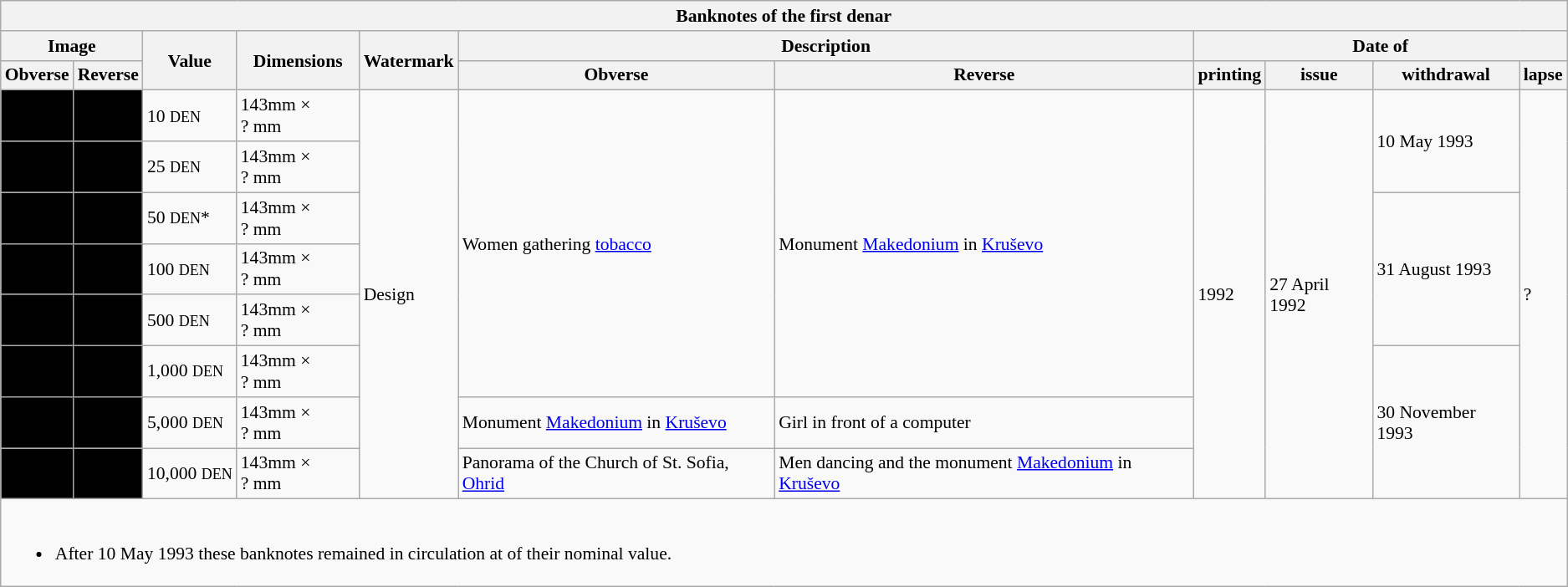<table class="wikitable" style="font-size: 90%">
<tr>
<th colspan="11">Banknotes of the first denar</th>
</tr>
<tr>
<th colspan="2">Image</th>
<th rowspan="2">Value</th>
<th rowspan="2">Dimensions</th>
<th rowspan="2">Watermark</th>
<th colspan="2">Description</th>
<th colspan="4">Date of</th>
</tr>
<tr>
<th>Obverse</th>
<th>Reverse</th>
<th>Obverse</th>
<th>Reverse</th>
<th>printing</th>
<th>issue</th>
<th>withdrawal</th>
<th>lapse</th>
</tr>
<tr>
<td style="text-align:center; background:#000;"></td>
<td style="text-align:center; background:#000;"></td>
<td>10 <small>DEN</small></td>
<td>143mm × ? mm</td>
<td rowspan="8">Design</td>
<td rowspan="6">Women gathering <a href='#'>tobacco</a></td>
<td rowspan="6">Monument <a href='#'>Makedonium</a> in <a href='#'>Kruševo</a></td>
<td rowspan="8">1992</td>
<td rowspan="8">27 April 1992</td>
<td rowspan="2">10 May 1993</td>
<td rowspan="8">?</td>
</tr>
<tr>
<td style="text-align:center; background:#000;"></td>
<td style="text-align:center; background:#000;"></td>
<td>25 <small>DEN</small></td>
<td>143mm × ? mm</td>
</tr>
<tr>
<td style="text-align:center; background:#000;"></td>
<td style="text-align:center; background:#000;"></td>
<td>50 <small>DEN</small>*</td>
<td>143mm × ? mm</td>
<td rowspan="3">31 August 1993</td>
</tr>
<tr>
<td style="text-align:center; background:#000;"></td>
<td style="text-align:center; background:#000;"></td>
<td>100 <small>DEN</small></td>
<td>143mm × ? mm</td>
</tr>
<tr>
<td style="text-align:center; background:#000;"></td>
<td style="text-align:center; background:#000;"></td>
<td>500 <small>DEN</small></td>
<td>143mm × ? mm</td>
</tr>
<tr>
<td style="text-align:center; background:#000;"></td>
<td style="text-align:center; background:#000;"></td>
<td>1,000 <small>DEN</small></td>
<td>143mm × ? mm</td>
<td rowspan="3">30 November 1993</td>
</tr>
<tr>
<td style="text-align:center; background:#000;"></td>
<td style="text-align:center; background:#000;"></td>
<td>5,000 <small>DEN</small></td>
<td>143mm × ? mm</td>
<td>Monument <a href='#'>Makedonium</a> in <a href='#'>Kruševo</a></td>
<td>Girl in front of a computer</td>
</tr>
<tr>
<td style="text-align:center; background:#000;"></td>
<td style="text-align:center; background:#000;"></td>
<td>10,000 <small>DEN</small></td>
<td>143mm × ? mm</td>
<td>Panorama of the Church of St. Sofia, <a href='#'>Ohrid</a></td>
<td>Men dancing and the monument <a href='#'>Makedonium</a> in <a href='#'>Kruševo</a></td>
</tr>
<tr>
<td colspan="11"><br><ul><li>After 10 May 1993 these banknotes remained in circulation at  of their nominal value.</li></ul></td>
</tr>
</table>
